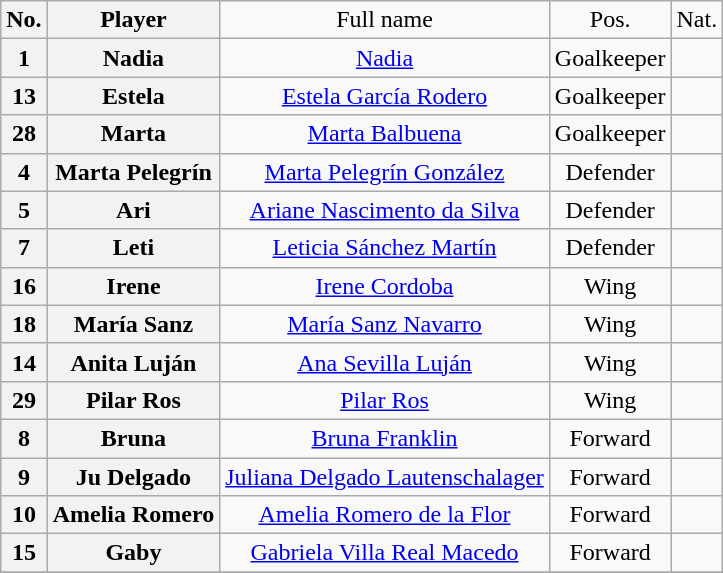<table class="wikitable sortable" align="center" style="text-align:center;">
<tr>
<th>No.</th>
<th>Player</th>
<td>Full name</td>
<td>Pos.</td>
<td>Nat.</td>
</tr>
<tr>
<th>1</th>
<th>Nadia</th>
<td><a href='#'>Nadia</a></td>
<td>Goalkeeper</td>
<td></td>
</tr>
<tr>
<th>13</th>
<th>Estela</th>
<td><a href='#'>Estela García Rodero</a></td>
<td>Goalkeeper</td>
<td></td>
</tr>
<tr>
<th>28</th>
<th>Marta</th>
<td><a href='#'>Marta Balbuena</a></td>
<td>Goalkeeper</td>
<td></td>
</tr>
<tr>
<th>4</th>
<th>Marta Pelegrín</th>
<td><a href='#'>Marta Pelegrín González</a></td>
<td>Defender</td>
<td></td>
</tr>
<tr>
<th>5</th>
<th>Ari</th>
<td><a href='#'>Ariane Nascimento da Silva</a></td>
<td>Defender</td>
<td></td>
</tr>
<tr>
<th>7</th>
<th>Leti</th>
<td><a href='#'>Leticia Sánchez Martín</a></td>
<td>Defender</td>
<td></td>
</tr>
<tr>
<th>16</th>
<th>Irene</th>
<td><a href='#'>Irene Cordoba</a></td>
<td>Wing</td>
<td></td>
</tr>
<tr>
<th>18</th>
<th>María Sanz</th>
<td><a href='#'>María Sanz Navarro</a></td>
<td>Wing</td>
<td></td>
</tr>
<tr>
<th>14</th>
<th>Anita Luján</th>
<td><a href='#'>Ana Sevilla Luján</a></td>
<td>Wing</td>
<td></td>
</tr>
<tr>
<th>29</th>
<th>Pilar Ros</th>
<td><a href='#'>Pilar Ros</a></td>
<td>Wing</td>
<td></td>
</tr>
<tr>
<th>8</th>
<th>Bruna</th>
<td><a href='#'>Bruna Franklin</a></td>
<td>Forward</td>
<td></td>
</tr>
<tr>
<th>9</th>
<th>Ju Delgado</th>
<td><a href='#'>Juliana Delgado Lautenschalager</a></td>
<td>Forward</td>
<td></td>
</tr>
<tr>
<th>10</th>
<th>Amelia Romero</th>
<td><a href='#'>Amelia Romero de la Flor</a></td>
<td>Forward</td>
<td></td>
</tr>
<tr>
<th>15</th>
<th>Gaby</th>
<td><a href='#'>Gabriela Villa Real Macedo</a></td>
<td>Forward</td>
<td></td>
</tr>
<tr>
</tr>
</table>
